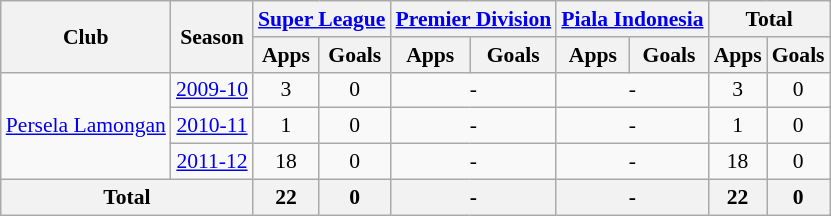<table class="wikitable" style="font-size:90%; text-align:center;">
<tr>
<th rowspan="2">Club</th>
<th rowspan="2">Season</th>
<th colspan="2"><a href='#'>Super League</a></th>
<th colspan="2"><a href='#'>Premier Division</a></th>
<th colspan="2"><a href='#'>Piala Indonesia</a></th>
<th colspan="2">Total</th>
</tr>
<tr>
<th>Apps</th>
<th>Goals</th>
<th>Apps</th>
<th>Goals</th>
<th>Apps</th>
<th>Goals</th>
<th>Apps</th>
<th>Goals</th>
</tr>
<tr>
<td rowspan="3"><a href='#'>Persela Lamongan</a></td>
<td><a href='#'>2009-10</a></td>
<td>3</td>
<td>0</td>
<td colspan="2">-</td>
<td colspan="2">-</td>
<td>3</td>
<td>0</td>
</tr>
<tr>
<td><a href='#'>2010-11</a></td>
<td>1</td>
<td>0</td>
<td colspan="2">-</td>
<td colspan="2">-</td>
<td>1</td>
<td>0</td>
</tr>
<tr>
<td><a href='#'>2011-12</a></td>
<td>18</td>
<td>0</td>
<td colspan="2">-</td>
<td colspan="2">-</td>
<td>18</td>
<td>0</td>
</tr>
<tr>
<th colspan="2">Total</th>
<th>22</th>
<th>0</th>
<th colspan="2">-</th>
<th colspan="2">-</th>
<th>22</th>
<th>0</th>
</tr>
</table>
